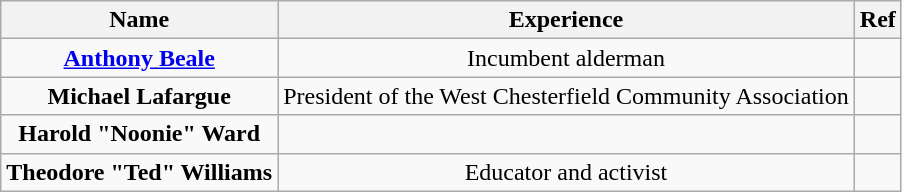<table class="wikitable" style="text-align:center">
<tr>
<th>Name</th>
<th>Experience</th>
<th>Ref</th>
</tr>
<tr>
<td><strong><a href='#'>Anthony Beale</a></strong></td>
<td>Incumbent alderman</td>
<td></td>
</tr>
<tr>
<td><strong>Michael Lafargue</strong></td>
<td>President of the West Chesterfield Community Association</td>
<td></td>
</tr>
<tr>
<td><strong>Harold "Noonie" Ward</strong></td>
<td></td>
<td></td>
</tr>
<tr>
<td><strong>Theodore "Ted" Williams</strong></td>
<td>Educator and activist</td>
<td></td>
</tr>
</table>
